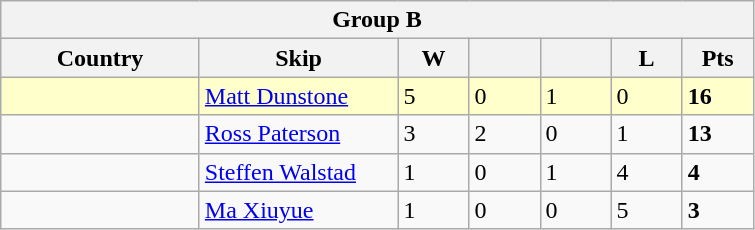<table class=wikitable>
<tr>
<th colspan=7>Group B</th>
</tr>
<tr>
<th width=125>Country</th>
<th width=125>Skip</th>
<th width=40>W</th>
<th width=40></th>
<th width=40></th>
<th width=40>L</th>
<th width=40>Pts</th>
</tr>
<tr bgcolor=#ffffcc>
<td></td>
<td><a href='#'>Matt Dunstone</a></td>
<td>5</td>
<td>0</td>
<td>1</td>
<td>0</td>
<td><strong>16</strong></td>
</tr>
<tr>
<td></td>
<td><a href='#'>Ross Paterson</a></td>
<td>3</td>
<td>2</td>
<td>0</td>
<td>1</td>
<td><strong>13</strong></td>
</tr>
<tr>
<td></td>
<td><a href='#'>Steffen Walstad</a></td>
<td>1</td>
<td>0</td>
<td>1</td>
<td>4</td>
<td><strong>4</strong></td>
</tr>
<tr>
<td></td>
<td><a href='#'>Ma Xiuyue</a></td>
<td>1</td>
<td>0</td>
<td>0</td>
<td>5</td>
<td><strong>3</strong></td>
</tr>
</table>
